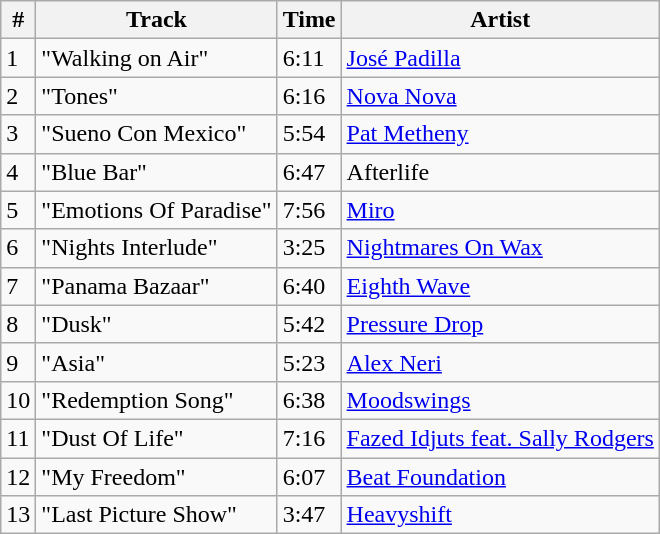<table class="wikitable">
<tr>
<th>#</th>
<th>Track</th>
<th>Time</th>
<th>Artist</th>
</tr>
<tr>
<td>1</td>
<td>"Walking on Air"</td>
<td>6:11</td>
<td><a href='#'>José Padilla</a></td>
</tr>
<tr>
<td>2</td>
<td>"Tones"</td>
<td>6:16</td>
<td><a href='#'>Nova Nova</a></td>
</tr>
<tr>
<td>3</td>
<td>"Sueno Con Mexico"</td>
<td>5:54</td>
<td><a href='#'>Pat Metheny</a></td>
</tr>
<tr>
<td>4</td>
<td>"Blue Bar"</td>
<td>6:47</td>
<td>Afterlife</td>
</tr>
<tr>
<td>5</td>
<td>"Emotions Of Paradise"</td>
<td>7:56</td>
<td><a href='#'>Miro</a></td>
</tr>
<tr>
<td>6</td>
<td>"Nights Interlude"</td>
<td>3:25</td>
<td><a href='#'>Nightmares On Wax</a></td>
</tr>
<tr>
<td>7</td>
<td>"Panama Bazaar"</td>
<td>6:40</td>
<td><a href='#'>Eighth Wave</a></td>
</tr>
<tr>
<td>8</td>
<td>"Dusk"</td>
<td>5:42</td>
<td><a href='#'>Pressure Drop</a></td>
</tr>
<tr>
<td>9</td>
<td>"Asia"</td>
<td>5:23</td>
<td><a href='#'>Alex Neri</a></td>
</tr>
<tr>
<td>10</td>
<td>"Redemption Song"</td>
<td>6:38</td>
<td><a href='#'>Moodswings</a></td>
</tr>
<tr>
<td>11</td>
<td>"Dust Of Life"</td>
<td>7:16</td>
<td><a href='#'>Fazed Idjuts feat. Sally Rodgers</a></td>
</tr>
<tr>
<td>12</td>
<td>"My Freedom"</td>
<td>6:07</td>
<td><a href='#'>Beat Foundation</a></td>
</tr>
<tr>
<td>13</td>
<td>"Last Picture Show"</td>
<td>3:47</td>
<td><a href='#'>Heavyshift</a></td>
</tr>
</table>
